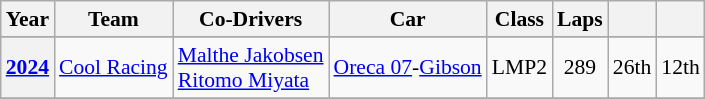<table class="wikitable" style="text-align:center; font-size:90%">
<tr>
<th>Year</th>
<th>Team</th>
<th>Co-Drivers</th>
<th>Car</th>
<th>Class</th>
<th>Laps</th>
<th></th>
<th></th>
</tr>
<tr>
</tr>
<tr>
<th><a href='#'>2024</a></th>
<td align="left"> <a href='#'>Cool Racing</a></td>
<td align="left"> <a href='#'>Malthe Jakobsen</a><br> <a href='#'>Ritomo Miyata</a></td>
<td align="left"><a href='#'>Oreca 07</a>-<a href='#'>Gibson</a></td>
<td>LMP2</td>
<td>289</td>
<td>26th</td>
<td>12th</td>
</tr>
<tr>
</tr>
</table>
